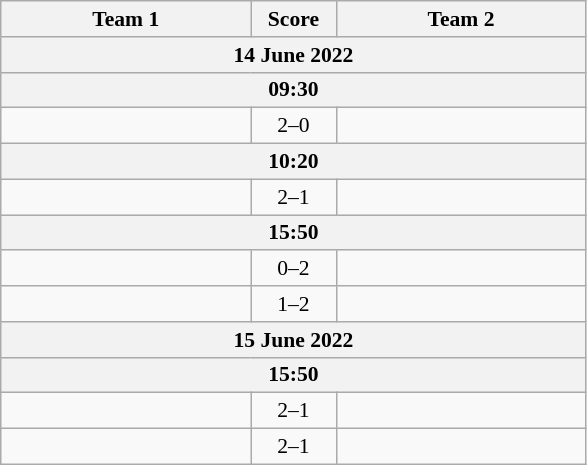<table class="wikitable" style="text-align: center; font-size:90% ">
<tr>
<th align="right" width="160">Team 1</th>
<th width="50">Score</th>
<th align="left" width="160">Team 2</th>
</tr>
<tr>
<th colspan=3>14 June 2022</th>
</tr>
<tr>
<th colspan=3>09:30</th>
</tr>
<tr>
<td align=right></td>
<td align=center>2–0</td>
<td align=left></td>
</tr>
<tr>
<th colspan=3>10:20</th>
</tr>
<tr>
<td align=right></td>
<td align=center>2–1</td>
<td align=left></td>
</tr>
<tr>
<th colspan=3>15:50</th>
</tr>
<tr>
<td align=right></td>
<td align=center>0–2</td>
<td align=left></td>
</tr>
<tr>
<td align=right></td>
<td align=center>1–2</td>
<td align=left></td>
</tr>
<tr>
<th colspan=3>15 June 2022</th>
</tr>
<tr>
<th colspan=3>15:50</th>
</tr>
<tr>
<td align=right></td>
<td align=center>2–1</td>
<td align=left></td>
</tr>
<tr>
<td align=right></td>
<td align=center>2–1</td>
<td align=left></td>
</tr>
</table>
